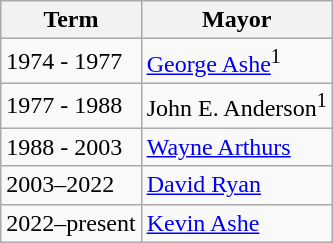<table class="wikitable sortable">
<tr>
<th>Term</th>
<th>Mayor</th>
</tr>
<tr>
<td>1974 - 1977</td>
<td><a href='#'>George Ashe</a><sup>1</sup></td>
</tr>
<tr>
<td>1977 - 1988</td>
<td>John E. Anderson<sup>1</sup></td>
</tr>
<tr>
<td>1988 - 2003</td>
<td><a href='#'>Wayne Arthurs</a></td>
</tr>
<tr>
<td>2003–2022</td>
<td><a href='#'>David Ryan</a></td>
</tr>
<tr>
<td>2022–present</td>
<td><a href='#'>Kevin Ashe</a></td>
</tr>
</table>
